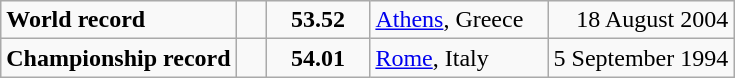<table class="wikitable">
<tr>
<td><strong>World record</strong></td>
<td style="padding-right:1em"></td>
<td style="text-align:center;padding-left:1em; padding-right:1em;"><strong>53.52</strong></td>
<td style="padding-right:1em"><a href='#'>Athens</a>, Greece</td>
<td align=right>18 August 2004</td>
</tr>
<tr>
<td><strong>Championship record</strong></td>
<td style="padding-right:1em"></td>
<td style="text-align:center;padding-left:1em; padding-right:1em;"><strong>54.01</strong></td>
<td style="padding-right:1em"><a href='#'>Rome</a>, Italy</td>
<td align=right>5 September 1994</td>
</tr>
</table>
